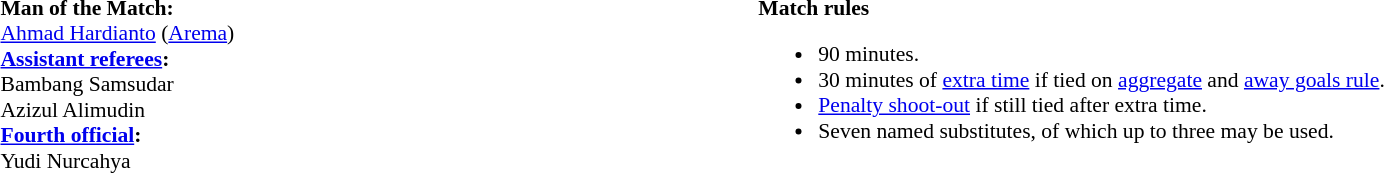<table width=100% style="font-size:90%">
<tr>
<td><br><strong>Man of the Match:</strong>
<br><a href='#'>Ahmad Hardianto</a> (<a href='#'>Arema</a>)<br><strong><a href='#'>Assistant referees</a>:</strong>
<br>Bambang Samsudar
<br>Azizul Alimudin
<br><strong><a href='#'>Fourth official</a>:</strong>
<br>Yudi Nurcahya
<br></td>
<td style="width:60%; vertical-align:top;"><br><strong>Match rules</strong><ul><li>90 minutes.</li><li>30 minutes of <a href='#'>extra time</a> if tied on <a href='#'>aggregate</a> and <a href='#'>away goals rule</a>.</li><li><a href='#'>Penalty shoot-out</a> if still tied after extra time.</li><li>Seven named substitutes, of which up to three may be used.</li></ul></td>
</tr>
</table>
